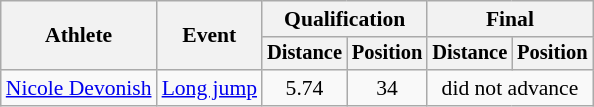<table class=wikitable style="font-size:90%">
<tr>
<th rowspan="2">Athlete</th>
<th rowspan="2">Event</th>
<th colspan="2">Qualification</th>
<th colspan="2">Final</th>
</tr>
<tr style="font-size:95%">
<th>Distance</th>
<th>Position</th>
<th>Distance</th>
<th>Position</th>
</tr>
<tr align=center>
<td align=left><a href='#'>Nicole Devonish</a></td>
<td align=left><a href='#'>Long jump</a></td>
<td>5.74</td>
<td>34</td>
<td colspan=2>did not advance</td>
</tr>
</table>
